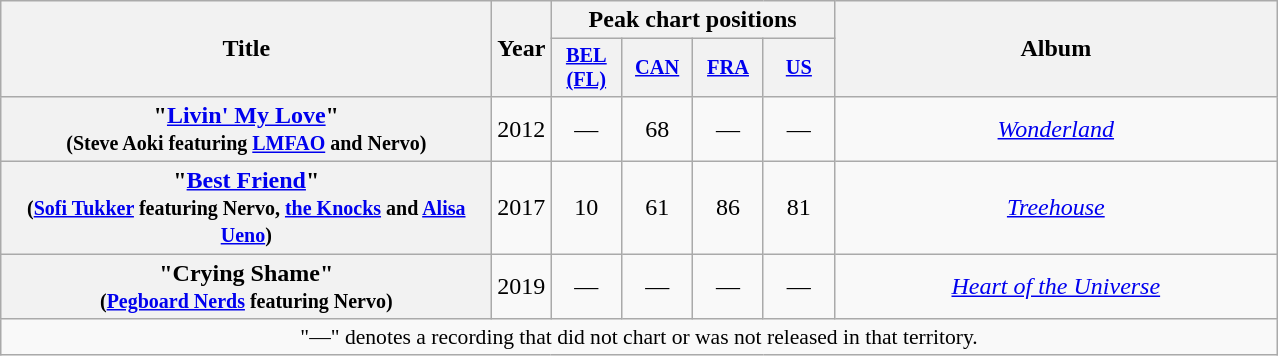<table class="wikitable plainrowheaders" style="text-align:center;" border="1">
<tr>
<th scope="col" rowspan="2" style="width:20em;">Title</th>
<th scope="col" rowspan="2">Year</th>
<th scope="col" colspan="4">Peak chart positions</th>
<th scope="col" rowspan="2" style="width:18em;">Album</th>
</tr>
<tr>
<th scope="col" style="width:3em;font-size:85%;"><a href='#'>BEL (FL)</a></th>
<th scope="col" style="width:3em;font-size:85%;"><a href='#'>CAN</a></th>
<th scope="col" style="width:3em;font-size:85%;"><a href='#'>FRA</a></th>
<th scope="col" style="width:3em;font-size:85%;"><a href='#'>US</a></th>
</tr>
<tr>
<th scope="row">"<a href='#'>Livin' My Love</a>"<br><small>(Steve Aoki featuring <a href='#'>LMFAO</a> and Nervo)</small></th>
<td>2012</td>
<td>—</td>
<td>68</td>
<td>—</td>
<td>—</td>
<td><em><a href='#'>Wonderland</a></em></td>
</tr>
<tr>
<th scope="row">"<a href='#'>Best Friend</a>"<br><small>(<a href='#'>Sofi Tukker</a> featuring Nervo, <a href='#'>the Knocks</a> and <a href='#'>Alisa Ueno</a>)</small></th>
<td>2017</td>
<td>10</td>
<td>61</td>
<td>86</td>
<td>81</td>
<td><em><a href='#'>Treehouse</a></em></td>
</tr>
<tr>
<th scope="row">"Crying Shame"<br><small>(<a href='#'>Pegboard Nerds</a> featuring Nervo)</small></th>
<td>2019</td>
<td>—</td>
<td>—</td>
<td>—</td>
<td>—</td>
<td><a href='#'><em>Heart of the Universe</em></a></td>
</tr>
<tr>
<td colspan="7" style="font-size:90%">"—" denotes a recording that did not chart or was not released in that territory.</td>
</tr>
</table>
